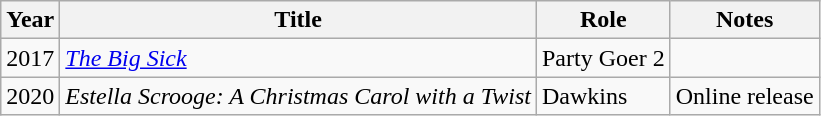<table class="wikitable">
<tr>
<th>Year</th>
<th>Title</th>
<th>Role</th>
<th>Notes</th>
</tr>
<tr>
<td>2017</td>
<td><em><a href='#'>The Big Sick</a></em></td>
<td>Party Goer 2</td>
<td></td>
</tr>
<tr>
<td>2020</td>
<td><em>Estella Scrooge: A Christmas Carol with a Twist</em></td>
<td>Dawkins</td>
<td>Online release</td>
</tr>
</table>
